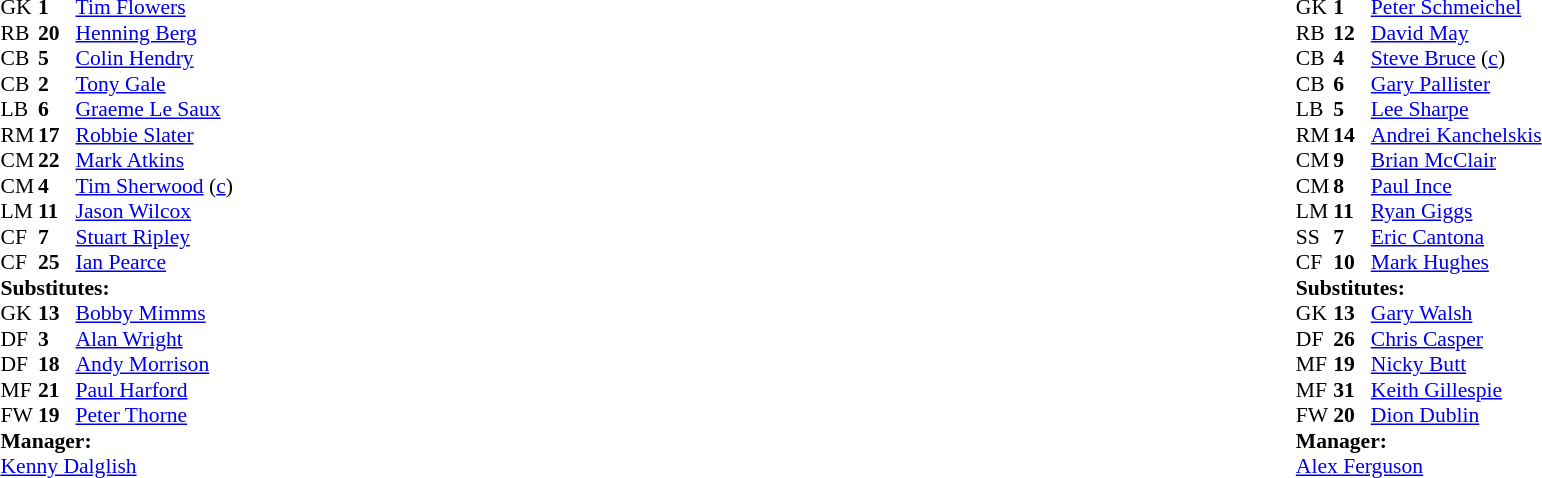<table width="100%">
<tr>
<td valign="top" width="50%"><br><table style="font-size: 90%" cellspacing="0" cellpadding="0">
<tr>
<th width="25"></th>
<th width="25"></th>
</tr>
<tr>
<td>GK</td>
<td><strong>1</strong></td>
<td> <a href='#'>Tim Flowers</a></td>
</tr>
<tr>
<td>RB</td>
<td><strong>20</strong></td>
<td> <a href='#'>Henning Berg</a></td>
</tr>
<tr>
<td>CB</td>
<td><strong>5</strong></td>
<td> <a href='#'>Colin Hendry</a></td>
<td></td>
</tr>
<tr>
<td>CB</td>
<td><strong>2</strong></td>
<td> <a href='#'>Tony Gale</a></td>
</tr>
<tr>
<td>LB</td>
<td><strong>6</strong></td>
<td> <a href='#'>Graeme Le Saux</a></td>
<td></td>
</tr>
<tr>
<td>RM</td>
<td><strong>17</strong></td>
<td> <a href='#'>Robbie Slater</a></td>
</tr>
<tr>
<td>CM</td>
<td><strong>22</strong></td>
<td> <a href='#'>Mark Atkins</a></td>
<td></td>
<td></td>
</tr>
<tr>
<td>CM</td>
<td><strong>4</strong></td>
<td> <a href='#'>Tim Sherwood</a> (<a href='#'>c</a>)</td>
<td></td>
</tr>
<tr>
<td>LM</td>
<td><strong>11</strong></td>
<td> <a href='#'>Jason Wilcox</a></td>
<td></td>
</tr>
<tr>
<td>CF</td>
<td><strong>7</strong></td>
<td> <a href='#'>Stuart Ripley</a></td>
</tr>
<tr>
<td>CF</td>
<td><strong>25</strong></td>
<td> <a href='#'>Ian Pearce</a></td>
</tr>
<tr>
<td colspan=4><strong>Substitutes:</strong></td>
</tr>
<tr>
<td>GK</td>
<td><strong>13</strong></td>
<td> <a href='#'>Bobby Mimms</a></td>
</tr>
<tr>
<td>DF</td>
<td><strong>3</strong></td>
<td> <a href='#'>Alan Wright</a></td>
</tr>
<tr>
<td>DF</td>
<td><strong>18</strong></td>
<td> <a href='#'>Andy Morrison</a></td>
</tr>
<tr>
<td>MF</td>
<td><strong>21</strong></td>
<td> <a href='#'>Paul Harford</a></td>
</tr>
<tr>
<td>FW</td>
<td><strong>19</strong></td>
<td> <a href='#'>Peter Thorne</a></td>
<td></td>
<td></td>
</tr>
<tr>
<td colspan="4"><strong>Manager:</strong></td>
</tr>
<tr>
<td colspan="4"> <a href='#'>Kenny Dalglish</a></td>
</tr>
</table>
</td>
<td valign="top"></td>
<td valign="top" width="50%"><br><table style="font-size: 90%" cellspacing="0" cellpadding="0" align=center>
<tr>
<th width="25"></th>
<th width="25"></th>
</tr>
<tr>
<td>GK</td>
<td><strong>1</strong></td>
<td> <a href='#'>Peter Schmeichel</a></td>
</tr>
<tr>
<td>RB</td>
<td><strong>12</strong></td>
<td> <a href='#'>David May</a></td>
</tr>
<tr>
<td>CB</td>
<td><strong>4</strong></td>
<td> <a href='#'>Steve Bruce</a> (<a href='#'>c</a>)</td>
<td></td>
</tr>
<tr>
<td>CB</td>
<td><strong>6</strong></td>
<td> <a href='#'>Gary Pallister</a></td>
</tr>
<tr>
<td>LB</td>
<td><strong>5</strong></td>
<td> <a href='#'>Lee Sharpe</a></td>
<td></td>
</tr>
<tr>
<td>RM</td>
<td><strong>14</strong></td>
<td> <a href='#'>Andrei Kanchelskis</a></td>
</tr>
<tr>
<td>CM</td>
<td><strong>9</strong></td>
<td> <a href='#'>Brian McClair</a></td>
</tr>
<tr>
<td>CM</td>
<td><strong>8</strong></td>
<td> <a href='#'>Paul Ince</a></td>
</tr>
<tr>
<td>LM</td>
<td><strong>11</strong></td>
<td> <a href='#'>Ryan Giggs</a></td>
<td></td>
</tr>
<tr>
<td>SS</td>
<td><strong>7</strong></td>
<td> <a href='#'>Eric Cantona</a></td>
</tr>
<tr>
<td>CF</td>
<td><strong>10</strong></td>
<td> <a href='#'>Mark Hughes</a></td>
</tr>
<tr>
<td colspan=4><strong>Substitutes:</strong></td>
</tr>
<tr>
<td>GK</td>
<td><strong>13</strong></td>
<td> <a href='#'>Gary Walsh</a></td>
</tr>
<tr>
<td>DF</td>
<td><strong>26</strong></td>
<td> <a href='#'>Chris Casper</a></td>
</tr>
<tr>
<td>MF</td>
<td><strong>19</strong></td>
<td> <a href='#'>Nicky Butt</a></td>
</tr>
<tr>
<td>MF</td>
<td><strong>31</strong></td>
<td> <a href='#'>Keith Gillespie</a></td>
</tr>
<tr>
<td>FW</td>
<td><strong>20</strong></td>
<td> <a href='#'>Dion Dublin</a></td>
</tr>
<tr>
<td colspan=4><strong>Manager:</strong></td>
</tr>
<tr>
<td colspan="4"> <a href='#'>Alex Ferguson</a></td>
</tr>
</table>
</td>
</tr>
</table>
